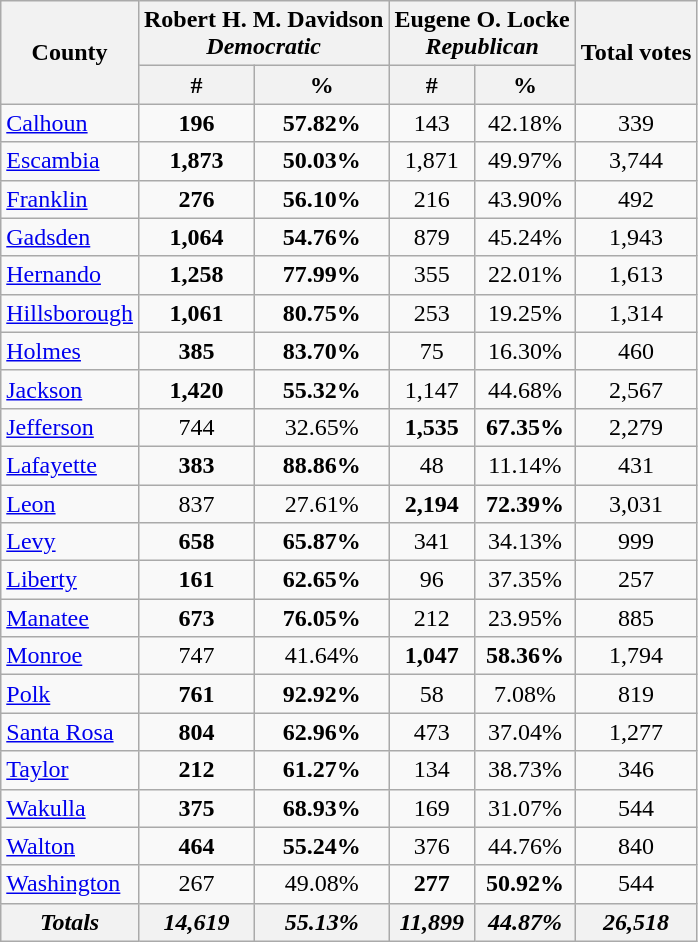<table class="wikitable sortable">
<tr>
<th rowspan="2">County</th>
<th colspan="2" style="text-align: center;" >Robert H. M. Davidson <br><em>Democratic</em></th>
<th colspan="2" style="text-align: center;" >Eugene O. Locke <br> <em>Republican</em></th>
<th rowspan="2">Total votes</th>
</tr>
<tr>
<th colspan="1" style="text-align: center;" >#</th>
<th colspan="1" style="text-align: center;" >%</th>
<th colspan="1" style="text-align: center;" >#</th>
<th colspan="1" style="text-align: center;" >%</th>
</tr>
<tr>
<td><a href='#'>Calhoun</a></td>
<td align="center"><strong>196</strong></td>
<td align="center"><strong>57.82%</strong></td>
<td align="center">143</td>
<td align="center">42.18%</td>
<td align="center">339</td>
</tr>
<tr>
<td><a href='#'>Escambia</a></td>
<td align="center"><strong>1,873</strong></td>
<td align="center"><strong>50.03%</strong></td>
<td align="center">1,871</td>
<td align="center">49.97%</td>
<td align="center">3,744</td>
</tr>
<tr>
<td><a href='#'>Franklin</a></td>
<td align="center"><strong>276</strong></td>
<td align="center"><strong>56.10%</strong></td>
<td align="center">216</td>
<td align="center">43.90%</td>
<td align="center">492</td>
</tr>
<tr>
<td><a href='#'>Gadsden</a></td>
<td align="center"><strong>1,064</strong></td>
<td align="center"><strong>54.76%</strong></td>
<td align="center">879</td>
<td align="center">45.24%</td>
<td align="center">1,943</td>
</tr>
<tr>
<td><a href='#'>Hernando</a></td>
<td align="center"><strong>1,258</strong></td>
<td align="center"><strong>77.99%</strong></td>
<td align="center">355</td>
<td align="center">22.01%</td>
<td align="center">1,613</td>
</tr>
<tr>
<td><a href='#'>Hillsborough</a></td>
<td align="center"><strong>1,061</strong></td>
<td align="center"><strong>80.75%</strong></td>
<td align="center">253</td>
<td align="center">19.25%</td>
<td align="center">1,314</td>
</tr>
<tr>
<td><a href='#'>Holmes</a></td>
<td align="center"><strong>385</strong></td>
<td align="center"><strong>83.70%</strong></td>
<td align="center">75</td>
<td align="center">16.30%</td>
<td align="center">460</td>
</tr>
<tr>
<td><a href='#'>Jackson</a></td>
<td align="center"><strong>1,420</strong></td>
<td align="center"><strong>55.32%</strong></td>
<td align="center">1,147</td>
<td align="center">44.68%</td>
<td align="center">2,567</td>
</tr>
<tr>
<td><a href='#'>Jefferson</a></td>
<td align="center">744</td>
<td align="center">32.65%</td>
<td align="center"><strong>1,535</strong></td>
<td align="center"><strong>67.35%</strong></td>
<td align="center">2,279</td>
</tr>
<tr>
<td><a href='#'>Lafayette</a></td>
<td align="center"><strong>383</strong></td>
<td align="center"><strong>88.86%</strong></td>
<td align="center">48</td>
<td align="center">11.14%</td>
<td align="center">431</td>
</tr>
<tr>
<td><a href='#'>Leon</a></td>
<td align="center">837</td>
<td align="center">27.61%</td>
<td align="center"><strong>2,194</strong></td>
<td align="center"><strong>72.39%</strong></td>
<td align="center">3,031</td>
</tr>
<tr>
<td><a href='#'>Levy</a></td>
<td align="center"><strong>658</strong></td>
<td align="center"><strong>65.87%</strong></td>
<td align="center">341</td>
<td align="center">34.13%</td>
<td align="center">999</td>
</tr>
<tr>
<td><a href='#'>Liberty</a></td>
<td align="center"><strong>161</strong></td>
<td align="center"><strong>62.65%</strong></td>
<td align="center">96</td>
<td align="center">37.35%</td>
<td align="center">257</td>
</tr>
<tr>
<td><a href='#'>Manatee</a></td>
<td align="center"><strong>673</strong></td>
<td align="center"><strong>76.05%</strong></td>
<td align="center">212</td>
<td align="center">23.95%</td>
<td align="center">885</td>
</tr>
<tr>
<td><a href='#'>Monroe</a></td>
<td align="center">747</td>
<td align="center">41.64%</td>
<td align="center"><strong>1,047</strong></td>
<td align="center"><strong>58.36%</strong></td>
<td align="center">1,794</td>
</tr>
<tr>
<td><a href='#'>Polk</a></td>
<td align="center"><strong>761</strong></td>
<td align="center"><strong>92.92%</strong></td>
<td align="center">58</td>
<td align="center">7.08%</td>
<td align="center">819</td>
</tr>
<tr>
<td><a href='#'>Santa Rosa</a></td>
<td align="center"><strong>804</strong></td>
<td align="center"><strong>62.96%</strong></td>
<td align="center">473</td>
<td align="center">37.04%</td>
<td align="center">1,277</td>
</tr>
<tr>
<td><a href='#'>Taylor</a></td>
<td align="center"><strong>212</strong></td>
<td align="center"><strong>61.27%</strong></td>
<td align="center">134</td>
<td align="center">38.73%</td>
<td align="center">346</td>
</tr>
<tr>
<td><a href='#'>Wakulla</a></td>
<td align="center"><strong>375</strong></td>
<td align="center"><strong>68.93%</strong></td>
<td align="center">169</td>
<td align="center">31.07%</td>
<td align="center">544</td>
</tr>
<tr>
<td><a href='#'>Walton</a></td>
<td align="center"><strong>464</strong></td>
<td align="center"><strong>55.24%</strong></td>
<td align="center">376</td>
<td align="center">44.76%</td>
<td align="center">840</td>
</tr>
<tr>
<td><a href='#'>Washington</a></td>
<td align="center">267</td>
<td align="center">49.08%</td>
<td align="center"><strong>277</strong></td>
<td align="center"><strong>50.92%</strong></td>
<td align="center">544</td>
</tr>
<tr>
<th><em>Totals</em></th>
<th><em>14,619</em></th>
<th><em>55.13%</em></th>
<th><em>11,899</em></th>
<th><em>44.87%</em></th>
<th><em>26,518</em></th>
</tr>
</table>
